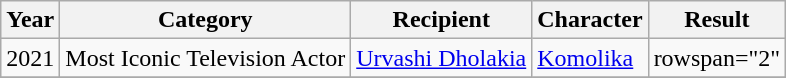<table class="wikitable sortable">
<tr>
<th>Year</th>
<th>Category</th>
<th>Recipient</th>
<th>Character</th>
<th>Result</th>
</tr>
<tr>
<td>2021</td>
<td>Most Iconic Television Actor</td>
<td><a href='#'>Urvashi Dholakia</a></td>
<td><a href='#'>Komolika</a></td>
<td>rowspan="2" </td>
</tr>
<tr>
</tr>
</table>
